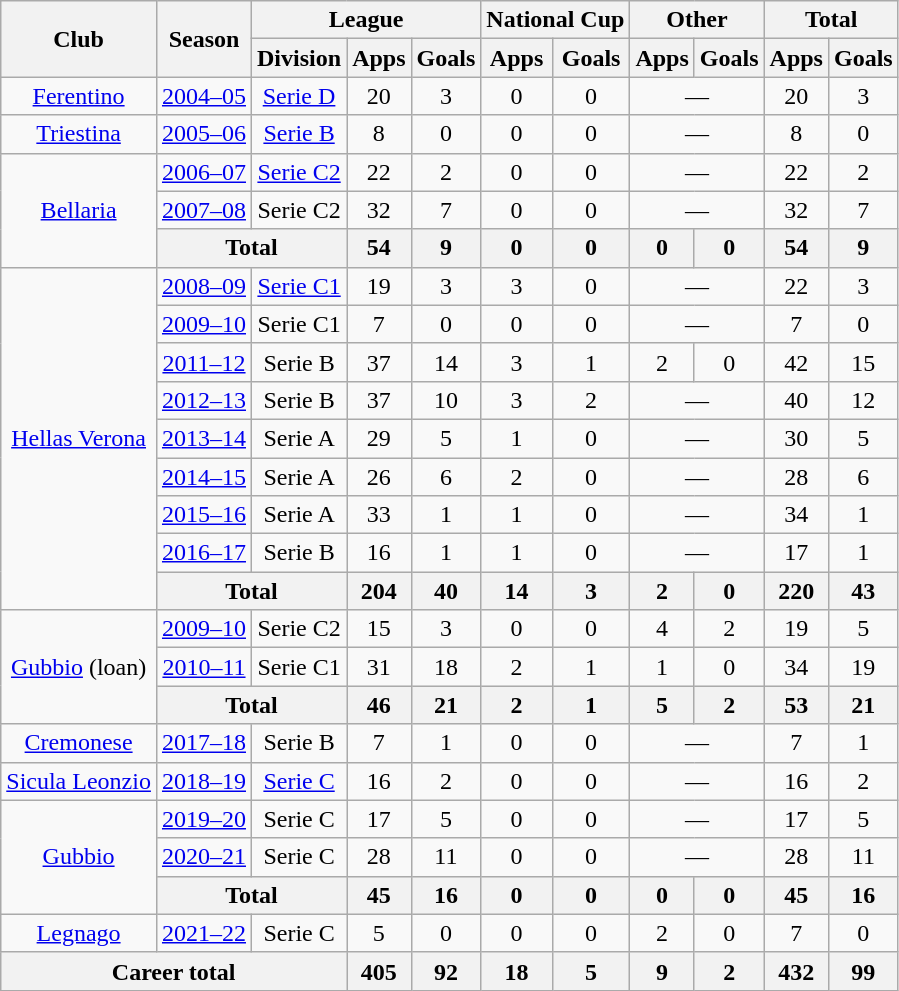<table class="wikitable" style="text-align:center">
<tr>
<th rowspan="2">Club</th>
<th rowspan="2">Season</th>
<th colspan="3">League</th>
<th colspan="2">National Cup</th>
<th colspan="2">Other</th>
<th colspan="2">Total</th>
</tr>
<tr>
<th>Division</th>
<th>Apps</th>
<th>Goals</th>
<th>Apps</th>
<th>Goals</th>
<th>Apps</th>
<th>Goals</th>
<th>Apps</th>
<th>Goals</th>
</tr>
<tr>
<td><a href='#'>Ferentino</a></td>
<td><a href='#'>2004–05</a></td>
<td><a href='#'>Serie D</a></td>
<td>20</td>
<td>3</td>
<td>0</td>
<td>0</td>
<td colspan="2">—</td>
<td>20</td>
<td>3</td>
</tr>
<tr>
<td><a href='#'>Triestina</a></td>
<td><a href='#'>2005–06</a></td>
<td><a href='#'>Serie B</a></td>
<td>8</td>
<td>0</td>
<td>0</td>
<td>0</td>
<td colspan="2">—</td>
<td>8</td>
<td>0</td>
</tr>
<tr>
<td rowspan="3"><a href='#'>Bellaria</a></td>
<td><a href='#'>2006–07</a></td>
<td><a href='#'>Serie C2</a></td>
<td>22</td>
<td>2</td>
<td>0</td>
<td>0</td>
<td colspan="2">—</td>
<td>22</td>
<td>2</td>
</tr>
<tr>
<td><a href='#'>2007–08</a></td>
<td>Serie C2</td>
<td>32</td>
<td>7</td>
<td>0</td>
<td>0</td>
<td colspan="2">—</td>
<td>32</td>
<td>7</td>
</tr>
<tr>
<th colspan="2">Total</th>
<th>54</th>
<th>9</th>
<th>0</th>
<th>0</th>
<th>0</th>
<th>0</th>
<th>54</th>
<th>9</th>
</tr>
<tr>
<td rowspan="9"><a href='#'>Hellas Verona</a></td>
<td><a href='#'>2008–09</a></td>
<td><a href='#'>Serie C1</a></td>
<td>19</td>
<td>3</td>
<td>3</td>
<td>0</td>
<td colspan="2">—</td>
<td>22</td>
<td>3</td>
</tr>
<tr>
<td><a href='#'>2009–10</a></td>
<td>Serie C1</td>
<td>7</td>
<td>0</td>
<td>0</td>
<td>0</td>
<td colspan="2">—</td>
<td>7</td>
<td>0</td>
</tr>
<tr>
<td><a href='#'>2011–12</a></td>
<td>Serie B</td>
<td>37</td>
<td>14</td>
<td>3</td>
<td>1</td>
<td>2</td>
<td>0</td>
<td>42</td>
<td>15</td>
</tr>
<tr>
<td><a href='#'>2012–13</a></td>
<td>Serie B</td>
<td>37</td>
<td>10</td>
<td>3</td>
<td>2</td>
<td colspan="2">—</td>
<td>40</td>
<td>12</td>
</tr>
<tr>
<td><a href='#'>2013–14</a></td>
<td>Serie A</td>
<td>29</td>
<td>5</td>
<td>1</td>
<td>0</td>
<td colspan="2">—</td>
<td>30</td>
<td>5</td>
</tr>
<tr>
<td><a href='#'>2014–15</a></td>
<td>Serie A</td>
<td>26</td>
<td>6</td>
<td>2</td>
<td>0</td>
<td colspan="2">—</td>
<td>28</td>
<td>6</td>
</tr>
<tr>
<td><a href='#'>2015–16</a></td>
<td>Serie A</td>
<td>33</td>
<td>1</td>
<td>1</td>
<td>0</td>
<td colspan="2">—</td>
<td>34</td>
<td>1</td>
</tr>
<tr>
<td><a href='#'>2016–17</a></td>
<td>Serie B</td>
<td>16</td>
<td>1</td>
<td>1</td>
<td>0</td>
<td colspan="2">—</td>
<td>17</td>
<td>1</td>
</tr>
<tr>
<th colspan="2">Total</th>
<th>204</th>
<th>40</th>
<th>14</th>
<th>3</th>
<th>2</th>
<th>0</th>
<th>220</th>
<th>43</th>
</tr>
<tr>
<td rowspan="3"><a href='#'>Gubbio</a> (loan)</td>
<td><a href='#'>2009–10</a></td>
<td>Serie C2</td>
<td>15</td>
<td>3</td>
<td>0</td>
<td>0</td>
<td>4</td>
<td>2</td>
<td>19</td>
<td>5</td>
</tr>
<tr>
<td><a href='#'>2010–11</a></td>
<td>Serie C1</td>
<td>31</td>
<td>18</td>
<td>2</td>
<td>1</td>
<td>1</td>
<td>0</td>
<td>34</td>
<td>19</td>
</tr>
<tr>
<th colspan="2">Total</th>
<th>46</th>
<th>21</th>
<th>2</th>
<th>1</th>
<th>5</th>
<th>2</th>
<th>53</th>
<th>21</th>
</tr>
<tr>
<td><a href='#'>Cremonese</a></td>
<td><a href='#'>2017–18</a></td>
<td>Serie B</td>
<td>7</td>
<td>1</td>
<td>0</td>
<td>0</td>
<td colspan="2">—</td>
<td>7</td>
<td>1</td>
</tr>
<tr>
<td><a href='#'>Sicula Leonzio</a></td>
<td><a href='#'>2018–19</a></td>
<td><a href='#'>Serie C</a></td>
<td>16</td>
<td>2</td>
<td>0</td>
<td>0</td>
<td colspan="2">—</td>
<td>16</td>
<td>2</td>
</tr>
<tr>
<td rowspan="3"><a href='#'>Gubbio</a></td>
<td><a href='#'>2019–20</a></td>
<td>Serie C</td>
<td>17</td>
<td>5</td>
<td>0</td>
<td>0</td>
<td colspan="2">—</td>
<td>17</td>
<td>5</td>
</tr>
<tr>
<td><a href='#'>2020–21</a></td>
<td>Serie C</td>
<td>28</td>
<td>11</td>
<td>0</td>
<td>0</td>
<td colspan="2">—</td>
<td>28</td>
<td>11</td>
</tr>
<tr>
<th colspan="2">Total</th>
<th>45</th>
<th>16</th>
<th>0</th>
<th>0</th>
<th>0</th>
<th>0</th>
<th>45</th>
<th>16</th>
</tr>
<tr>
<td><a href='#'>Legnago</a></td>
<td><a href='#'>2021–22</a></td>
<td>Serie C</td>
<td>5</td>
<td>0</td>
<td>0</td>
<td>0</td>
<td>2</td>
<td>0</td>
<td>7</td>
<td>0</td>
</tr>
<tr>
<th colspan="3">Career total</th>
<th>405</th>
<th>92</th>
<th>18</th>
<th>5</th>
<th>9</th>
<th>2</th>
<th>432</th>
<th>99</th>
</tr>
</table>
